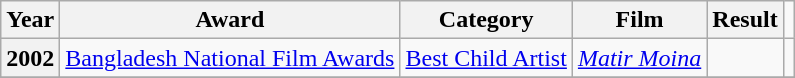<table class="wikitable plainrowheaders sortable">
<tr>
<th scope="col">Year</th>
<th scope="col">Award</th>
<th scope="col">Category</th>
<th scope="col">Film</th>
<th scope="col">Result</th>
</tr>
<tr>
<th scope="row">2002</th>
<td><a href='#'>Bangladesh National Film Awards</a></td>
<td><a href='#'>Best Child Artist</a></td>
<td><em><a href='#'>Matir Moina</a></em></td>
<td></td>
<td></td>
</tr>
<tr>
</tr>
</table>
